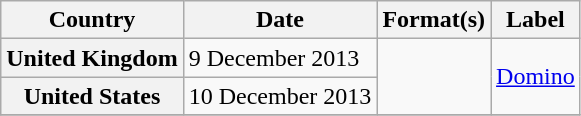<table class="wikitable plainrowheaders">
<tr>
<th scope="col">Country</th>
<th scope="col">Date</th>
<th scope="col">Format(s)</th>
<th scope="col">Label</th>
</tr>
<tr>
<th scope="row">United Kingdom</th>
<td>9 December 2013</td>
<td rowspan="2"></td>
<td rowspan="2"><a href='#'>Domino</a></td>
</tr>
<tr>
<th scope="row">United States</th>
<td>10 December 2013</td>
</tr>
<tr>
</tr>
</table>
